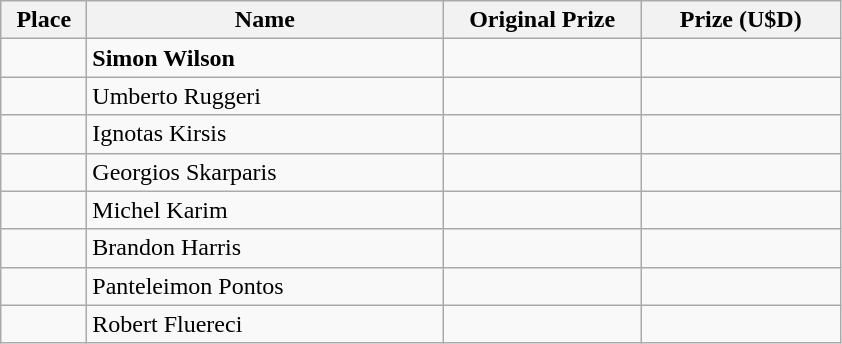<table class="wikitable">
<tr>
<th width="50">Place</th>
<th width="230">Name</th>
<th width="125">Original Prize</th>
<th width="125">Prize (U$D)</th>
</tr>
<tr>
<td></td>
<td> <strong>Simon Wilson</strong></td>
<td></td>
<td></td>
</tr>
<tr>
<td></td>
<td> Umberto Ruggeri</td>
<td></td>
<td></td>
</tr>
<tr>
<td></td>
<td> Ignotas Kirsis</td>
<td></td>
<td></td>
</tr>
<tr>
<td></td>
<td> Georgios Skarparis</td>
<td></td>
<td></td>
</tr>
<tr>
<td></td>
<td> Michel Karim</td>
<td></td>
<td></td>
</tr>
<tr>
<td></td>
<td> Brandon Harris</td>
<td></td>
<td></td>
</tr>
<tr>
<td></td>
<td> Panteleimon Pontos</td>
<td></td>
<td></td>
</tr>
<tr>
<td></td>
<td> Robert Fluereci</td>
<td></td>
<td></td>
</tr>
</table>
